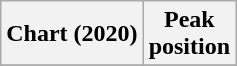<table class="wikitable sortable plainrowheaders" style="text-align:center">
<tr>
<th scope="col">Chart (2020)</th>
<th scope="col">Peak<br>position</th>
</tr>
<tr>
</tr>
</table>
